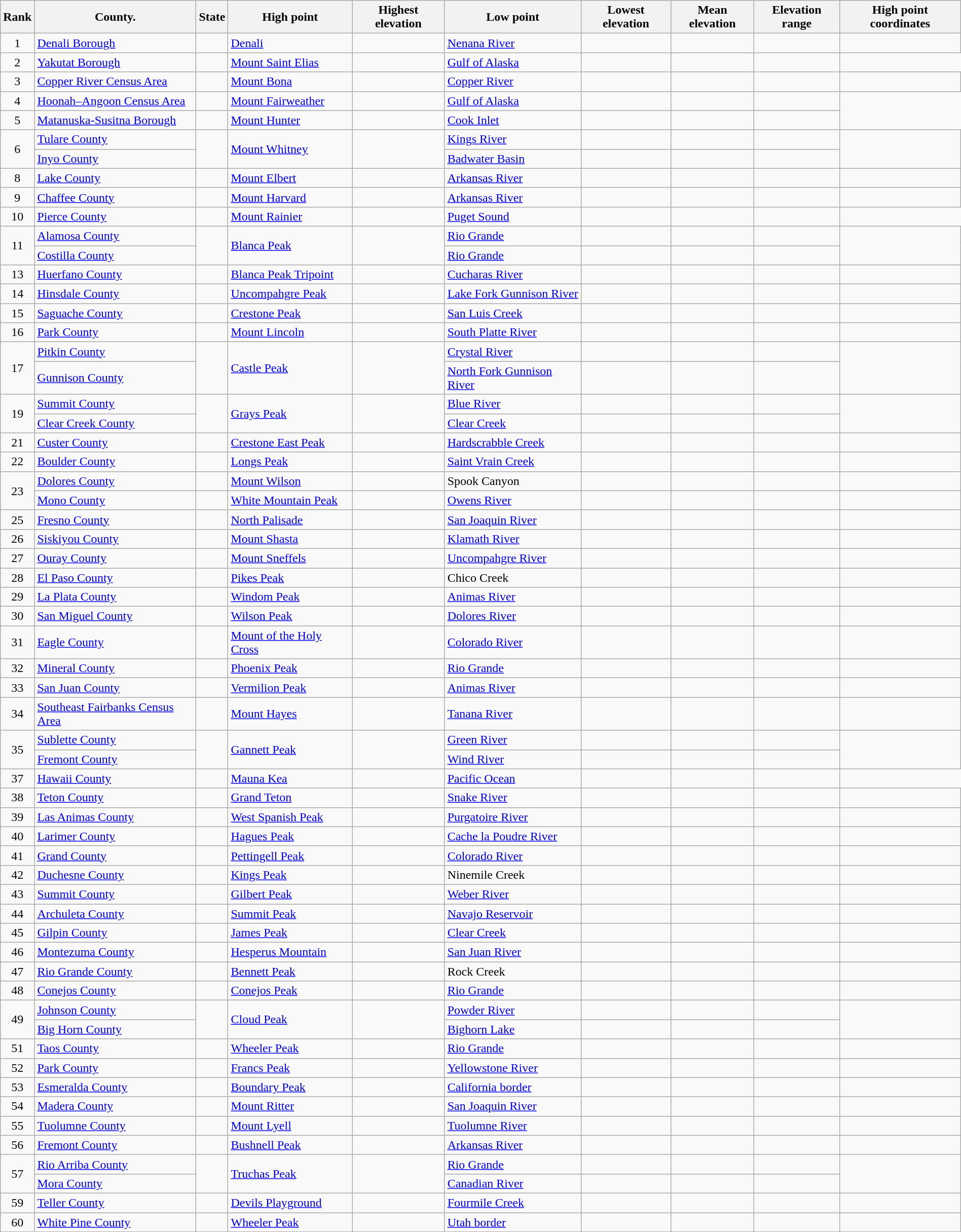<table class="wikitable sortable" style="margin-left: auto; margin-right: auto; border: none;">
<tr>
<th>Rank</th>
<th>County.</th>
<th>State</th>
<th>High point</th>
<th>Highest elevation</th>
<th>Low point</th>
<th>Lowest elevation</th>
<th>Mean elevation</th>
<th>Elevation range</th>
<th>High point coordinates</th>
</tr>
<tr>
<td style="text-align:center">1</td>
<td><a href='#'>Denali Borough</a></td>
<td></td>
<td><a href='#'>Denali</a></td>
<td style="text-align:center"></td>
<td><a href='#'>Nenana River</a></td>
<td style="text-align:center"></td>
<td style="text-align:center"></td>
<td style="text-align:center"></td>
<td></td>
</tr>
<tr>
<td style="text-align:center">2</td>
<td><a href='#'>Yakutat Borough</a></td>
<td></td>
<td><a href='#'>Mount Saint Elias</a></td>
<td style="text-align:center"></td>
<td><a href='#'>Gulf of Alaska</a><br></td>
<td style="text-align:center"></td>
<td style="text-align:center"></td>
<td></td>
</tr>
<tr>
<td style="text-align:center">3</td>
<td><a href='#'>Copper River Census Area</a></td>
<td></td>
<td><a href='#'>Mount Bona</a></td>
<td style="text-align:center"></td>
<td><a href='#'>Copper River</a></td>
<td style="text-align:center"></td>
<td style="text-align:center"></td>
<td style="text-align:center"></td>
<td></td>
</tr>
<tr>
<td style="text-align:center">4</td>
<td><a href='#'>Hoonah–Angoon Census Area</a></td>
<td></td>
<td><a href='#'>Mount Fairweather</a></td>
<td style="text-align:center"></td>
<td><a href='#'>Gulf of Alaska</a><br></td>
<td style="text-align:center"></td>
<td style="text-align:center"></td>
<td></td>
</tr>
<tr>
<td style="text-align:center">5</td>
<td><a href='#'>Matanuska-Susitna Borough</a></td>
<td></td>
<td><a href='#'>Mount Hunter</a></td>
<td style="text-align:center"></td>
<td><a href='#'>Cook Inlet</a><br></td>
<td style="text-align:center"></td>
<td style="text-align:center"></td>
<td></td>
</tr>
<tr>
<td rowspan=2 align=center>6</td>
<td><a href='#'>Tulare County</a></td>
<td rowspan=2></td>
<td rowspan=2><a href='#'>Mount Whitney</a></td>
<td rowspan=2 align=center></td>
<td><a href='#'>Kings River</a></td>
<td style="text-align:center"></td>
<td style="text-align:center"></td>
<td style="text-align:center"></td>
<td rowspan=2></td>
</tr>
<tr>
<td><a href='#'>Inyo County</a></td>
<td><a href='#'>Badwater Basin</a></td>
<td style="text-align:center"></td>
<td style="text-align:center"></td>
<td style="text-align:center"></td>
</tr>
<tr>
<td style="text-align:center">8</td>
<td><a href='#'>Lake County</a></td>
<td></td>
<td><a href='#'>Mount Elbert</a></td>
<td style="text-align:center"></td>
<td><a href='#'>Arkansas River</a></td>
<td style="text-align:center"></td>
<td style="text-align:center"></td>
<td style="text-align:center"></td>
<td></td>
</tr>
<tr>
<td style="text-align:center">9</td>
<td><a href='#'>Chaffee County</a></td>
<td></td>
<td><a href='#'>Mount Harvard</a></td>
<td style="text-align:center"></td>
<td><a href='#'>Arkansas River</a></td>
<td style="text-align:center"></td>
<td style="text-align:center"></td>
<td style="text-align:center"></td>
<td></td>
</tr>
<tr>
<td style="text-align:center">10</td>
<td><a href='#'>Pierce County</a></td>
<td></td>
<td><a href='#'>Mount Rainier</a></td>
<td style="text-align:center"></td>
<td><a href='#'>Puget Sound</a><br></td>
<td style="text-align:center"></td>
<td style="text-align:center"></td>
<td></td>
</tr>
<tr>
<td rowspan=2 align=center>11</td>
<td><a href='#'>Alamosa County</a></td>
<td rowspan=2></td>
<td rowspan=2><a href='#'>Blanca Peak</a></td>
<td rowspan=2 align=center></td>
<td><a href='#'>Rio Grande</a></td>
<td style="text-align:center"></td>
<td style="text-align:center"></td>
<td style="text-align:center"></td>
<td rowspan=2></td>
</tr>
<tr>
<td><a href='#'>Costilla County</a></td>
<td><a href='#'>Rio Grande</a></td>
<td style="text-align:center"></td>
<td style="text-align:center"></td>
<td style="text-align:center"></td>
</tr>
<tr>
<td style="text-align:center">13</td>
<td><a href='#'>Huerfano County</a></td>
<td></td>
<td><a href='#'>Blanca Peak Tripoint</a></td>
<td style="text-align:center"></td>
<td><a href='#'>Cucharas River</a></td>
<td style="text-align:center"></td>
<td style="text-align:center"></td>
<td style="text-align:center"></td>
<td></td>
</tr>
<tr>
<td style="text-align:center">14</td>
<td><a href='#'>Hinsdale County</a></td>
<td></td>
<td><a href='#'>Uncompahgre Peak</a></td>
<td style="text-align:center"></td>
<td><a href='#'>Lake Fork Gunnison River</a></td>
<td style="text-align:center"></td>
<td style="text-align:center"></td>
<td style="text-align:center"></td>
<td></td>
</tr>
<tr>
<td style="text-align:center">15</td>
<td><a href='#'>Saguache County</a></td>
<td></td>
<td><a href='#'>Crestone Peak</a></td>
<td style="text-align:center"></td>
<td><a href='#'>San Luis Creek</a></td>
<td style="text-align:center"></td>
<td style="text-align:center"></td>
<td style="text-align:center"></td>
<td></td>
</tr>
<tr>
<td style="text-align:center">16</td>
<td><a href='#'>Park County</a></td>
<td></td>
<td><a href='#'>Mount Lincoln</a></td>
<td style="text-align:center"></td>
<td><a href='#'>South Platte River</a></td>
<td style="text-align:center"></td>
<td style="text-align:center"></td>
<td style="text-align:center"></td>
<td></td>
</tr>
<tr>
<td rowspan=2 align=center>17</td>
<td><a href='#'>Pitkin County</a></td>
<td rowspan=2></td>
<td rowspan=2><a href='#'>Castle Peak</a></td>
<td rowspan=2 align=center></td>
<td><a href='#'>Crystal River</a></td>
<td style="text-align:center"></td>
<td style="text-align:center"></td>
<td style="text-align:center"></td>
<td rowspan=2></td>
</tr>
<tr>
<td><a href='#'>Gunnison County</a></td>
<td><a href='#'>North Fork Gunnison River</a></td>
<td style="text-align:center"></td>
<td style="text-align:center"></td>
<td style="text-align:center"></td>
</tr>
<tr>
<td rowspan=2 align=center>19</td>
<td><a href='#'>Summit County</a></td>
<td rowspan=2></td>
<td rowspan=2><a href='#'>Grays Peak</a></td>
<td rowspan=2 align=center></td>
<td><a href='#'>Blue River</a></td>
<td style="text-align:center"></td>
<td style="text-align:center"></td>
<td style="text-align:center"></td>
<td rowspan=2></td>
</tr>
<tr>
<td><a href='#'>Clear Creek County</a></td>
<td><a href='#'>Clear Creek</a></td>
<td style="text-align:center"></td>
<td style="text-align:center"></td>
<td style="text-align:center"></td>
</tr>
<tr>
<td style="text-align:center">21</td>
<td><a href='#'>Custer County</a></td>
<td></td>
<td><a href='#'>Crestone East Peak</a></td>
<td style="text-align:center"></td>
<td><a href='#'>Hardscrabble Creek</a></td>
<td style="text-align:center"></td>
<td style="text-align:center"></td>
<td style="text-align:center"></td>
<td></td>
</tr>
<tr>
<td style="text-align:center">22</td>
<td><a href='#'>Boulder County</a></td>
<td></td>
<td><a href='#'>Longs Peak</a></td>
<td style="text-align:center"></td>
<td><a href='#'>Saint Vrain Creek</a></td>
<td style="text-align:center"></td>
<td style="text-align:center"></td>
<td style="text-align:center"></td>
<td></td>
</tr>
<tr>
<td rowspan=2 align=center>23</td>
<td><a href='#'>Dolores County</a></td>
<td></td>
<td><a href='#'>Mount Wilson</a></td>
<td style="text-align:center"></td>
<td>Spook Canyon</td>
<td style="text-align:center"></td>
<td style="text-align:center"></td>
<td style="text-align:center"></td>
<td></td>
</tr>
<tr>
<td><a href='#'>Mono County</a></td>
<td></td>
<td><a href='#'>White Mountain Peak</a></td>
<td style="text-align:center"></td>
<td><a href='#'>Owens River</a></td>
<td style="text-align:center"></td>
<td style="text-align:center"></td>
<td style="text-align:center"></td>
<td></td>
</tr>
<tr>
<td style="text-align:center">25</td>
<td><a href='#'>Fresno County</a></td>
<td></td>
<td><a href='#'>North Palisade</a></td>
<td style="text-align:center"></td>
<td><a href='#'>San Joaquin River</a></td>
<td style="text-align:center"></td>
<td style="text-align:center"></td>
<td style="text-align:center"></td>
<td></td>
</tr>
<tr>
<td style="text-align:center">26</td>
<td><a href='#'>Siskiyou County</a></td>
<td></td>
<td><a href='#'>Mount Shasta</a></td>
<td style="text-align:center"></td>
<td><a href='#'>Klamath River</a></td>
<td style="text-align:center"></td>
<td style="text-align:center"></td>
<td style="text-align:center"></td>
<td></td>
</tr>
<tr>
<td style="text-align:center">27</td>
<td><a href='#'>Ouray County</a></td>
<td></td>
<td><a href='#'>Mount Sneffels</a></td>
<td style="text-align:center"></td>
<td><a href='#'>Uncompahgre River</a></td>
<td style="text-align:center"></td>
<td style="text-align:center"></td>
<td style="text-align:center"></td>
<td></td>
</tr>
<tr>
<td style="text-align:center">28</td>
<td><a href='#'>El Paso County</a></td>
<td></td>
<td><a href='#'>Pikes Peak</a></td>
<td style="text-align:center"></td>
<td>Chico Creek</td>
<td style="text-align:center"></td>
<td style="text-align:center"></td>
<td style="text-align:center"></td>
<td></td>
</tr>
<tr>
<td style="text-align:center">29</td>
<td><a href='#'>La Plata County</a></td>
<td></td>
<td><a href='#'>Windom Peak</a></td>
<td style="text-align:center"></td>
<td><a href='#'>Animas River</a></td>
<td style="text-align:center"></td>
<td style="text-align:center"></td>
<td style="text-align:center"></td>
<td></td>
</tr>
<tr>
<td style="text-align:center">30</td>
<td><a href='#'>San Miguel County</a></td>
<td></td>
<td><a href='#'>Wilson Peak</a></td>
<td style="text-align:center"></td>
<td><a href='#'>Dolores River</a></td>
<td style="text-align:center"></td>
<td style="text-align:center"></td>
<td style="text-align:center"></td>
<td></td>
</tr>
<tr>
<td style="text-align:center">31</td>
<td><a href='#'>Eagle County</a></td>
<td></td>
<td><a href='#'>Mount of the Holy Cross</a></td>
<td style="text-align:center"></td>
<td><a href='#'>Colorado River</a></td>
<td style="text-align:center"></td>
<td style="text-align:center"></td>
<td style="text-align:center"></td>
<td></td>
</tr>
<tr>
<td style="text-align:center">32</td>
<td><a href='#'>Mineral County</a></td>
<td></td>
<td><a href='#'>Phoenix Peak</a></td>
<td style="text-align:center"></td>
<td><a href='#'>Rio Grande</a></td>
<td style="text-align:center"></td>
<td style="text-align:center"></td>
<td style="text-align:center"></td>
<td></td>
</tr>
<tr>
<td style="text-align:center">33</td>
<td><a href='#'>San Juan County</a></td>
<td></td>
<td><a href='#'>Vermilion Peak</a></td>
<td style="text-align:center"></td>
<td><a href='#'>Animas River</a></td>
<td style="text-align:center"></td>
<td style="text-align:center"></td>
<td style="text-align:center"></td>
<td></td>
</tr>
<tr>
<td style="text-align:center">34</td>
<td><a href='#'>Southeast Fairbanks Census Area</a></td>
<td></td>
<td><a href='#'>Mount Hayes</a></td>
<td style="text-align:center"></td>
<td><a href='#'>Tanana River</a></td>
<td style="text-align:center"></td>
<td style="text-align:center"></td>
<td style="text-align:center"></td>
<td></td>
</tr>
<tr>
<td rowspan=2 align=center>35</td>
<td><a href='#'>Sublette County</a></td>
<td rowspan=2></td>
<td rowspan=2><a href='#'>Gannett Peak</a></td>
<td rowspan=2 align=center></td>
<td><a href='#'>Green River</a></td>
<td style="text-align:center"></td>
<td style="text-align:center"></td>
<td style="text-align:center"></td>
<td rowspan=2></td>
</tr>
<tr>
<td><a href='#'>Fremont County</a></td>
<td><a href='#'>Wind River</a></td>
<td style="text-align:center"></td>
<td style="text-align:center"></td>
<td style="text-align:center"></td>
</tr>
<tr>
<td style="text-align:center">37</td>
<td><a href='#'>Hawaii County</a></td>
<td></td>
<td><a href='#'>Mauna Kea</a></td>
<td style="text-align:center"></td>
<td><a href='#'>Pacific Ocean</a><br></td>
<td style="text-align:center"></td>
<td style="text-align:center"></td>
<td></td>
</tr>
<tr>
<td style="text-align:center">38</td>
<td><a href='#'>Teton County</a></td>
<td></td>
<td><a href='#'>Grand Teton</a></td>
<td style="text-align:center"></td>
<td><a href='#'>Snake River</a></td>
<td style="text-align:center"></td>
<td style="text-align:center"></td>
<td style="text-align:center"></td>
<td></td>
</tr>
<tr>
<td style="text-align:center">39</td>
<td><a href='#'>Las Animas County</a></td>
<td></td>
<td><a href='#'>West Spanish Peak</a></td>
<td style="text-align:center"></td>
<td><a href='#'>Purgatoire River</a></td>
<td style="text-align:center"></td>
<td style="text-align:center"></td>
<td style="text-align:center"></td>
<td></td>
</tr>
<tr>
<td style="text-align:center">40</td>
<td><a href='#'>Larimer County</a></td>
<td></td>
<td><a href='#'>Hagues Peak</a></td>
<td style="text-align:center"></td>
<td><a href='#'>Cache la Poudre River</a></td>
<td style="text-align:center"></td>
<td style="text-align:center"></td>
<td style="text-align:center"></td>
<td></td>
</tr>
<tr>
<td style="text-align:center">41</td>
<td><a href='#'>Grand County</a></td>
<td></td>
<td><a href='#'>Pettingell Peak</a></td>
<td style="text-align:center"></td>
<td><a href='#'>Colorado River</a></td>
<td style="text-align:center"></td>
<td style="text-align:center"></td>
<td style="text-align:center"></td>
<td></td>
</tr>
<tr>
<td style="text-align:center">42</td>
<td><a href='#'>Duchesne County</a></td>
<td></td>
<td><a href='#'>Kings Peak</a></td>
<td style="text-align:center"></td>
<td>Ninemile Creek</td>
<td style="text-align:center"></td>
<td style="text-align:center"></td>
<td style="text-align:center"></td>
<td></td>
</tr>
<tr>
<td style="text-align:center">43</td>
<td><a href='#'>Summit County</a></td>
<td></td>
<td><a href='#'>Gilbert Peak</a></td>
<td style="text-align:center"></td>
<td><a href='#'>Weber River</a></td>
<td style="text-align:center"></td>
<td style="text-align:center"></td>
<td style="text-align:center"></td>
<td></td>
</tr>
<tr>
<td style="text-align:center">44</td>
<td><a href='#'>Archuleta County</a></td>
<td></td>
<td><a href='#'>Summit Peak</a></td>
<td style="text-align:center"></td>
<td><a href='#'>Navajo Reservoir</a></td>
<td style="text-align:center"></td>
<td style="text-align:center"></td>
<td style="text-align:center"></td>
<td></td>
</tr>
<tr>
<td style="text-align:center">45</td>
<td><a href='#'>Gilpin County</a></td>
<td></td>
<td><a href='#'>James Peak</a></td>
<td style="text-align:center"></td>
<td><a href='#'>Clear Creek</a></td>
<td style="text-align:center"></td>
<td style="text-align:center"></td>
<td style="text-align:center"></td>
<td></td>
</tr>
<tr>
<td style="text-align:center">46</td>
<td><a href='#'>Montezuma County</a></td>
<td></td>
<td><a href='#'>Hesperus Mountain</a></td>
<td style="text-align:center"></td>
<td><a href='#'>San Juan River</a></td>
<td style="text-align:center"></td>
<td style="text-align:center"></td>
<td style="text-align:center"></td>
<td></td>
</tr>
<tr>
<td style="text-align:center">47</td>
<td><a href='#'>Rio Grande County</a></td>
<td></td>
<td><a href='#'>Bennett Peak</a></td>
<td style="text-align:center"></td>
<td>Rock Creek</td>
<td style="text-align:center"></td>
<td style="text-align:center"></td>
<td style="text-align:center"></td>
<td></td>
</tr>
<tr>
<td style="text-align:center">48</td>
<td><a href='#'>Conejos County</a></td>
<td></td>
<td><a href='#'>Conejos Peak</a></td>
<td style="text-align:center"></td>
<td><a href='#'>Rio Grande</a></td>
<td style="text-align:center"></td>
<td style="text-align:center"></td>
<td style="text-align:center"></td>
<td></td>
</tr>
<tr>
<td rowspan=2 align=center>49</td>
<td><a href='#'>Johnson County</a></td>
<td rowspan=2></td>
<td rowspan=2><a href='#'>Cloud Peak</a></td>
<td rowspan=2 align=center></td>
<td><a href='#'>Powder River</a></td>
<td style="text-align:center"></td>
<td style="text-align:center"></td>
<td style="text-align:center"></td>
<td rowspan=2></td>
</tr>
<tr>
<td><a href='#'>Big Horn County</a></td>
<td><a href='#'>Bighorn Lake</a></td>
<td style="text-align:center"></td>
<td style="text-align:center"></td>
<td style="text-align:center"></td>
</tr>
<tr>
<td style="text-align:center">51</td>
<td><a href='#'>Taos County</a></td>
<td></td>
<td><a href='#'>Wheeler Peak</a></td>
<td style="text-align:center"></td>
<td><a href='#'>Rio Grande</a></td>
<td style="text-align:center"></td>
<td style="text-align:center"></td>
<td style="text-align:center"></td>
<td></td>
</tr>
<tr>
<td style="text-align:center">52</td>
<td><a href='#'>Park County</a></td>
<td></td>
<td><a href='#'>Francs Peak</a></td>
<td style="text-align:center"></td>
<td><a href='#'>Yellowstone River</a></td>
<td style="text-align:center"></td>
<td style="text-align:center"></td>
<td style="text-align:center"></td>
<td></td>
</tr>
<tr>
<td style="text-align:center">53</td>
<td><a href='#'>Esmeralda County</a></td>
<td></td>
<td><a href='#'>Boundary Peak</a></td>
<td style="text-align:center"></td>
<td><a href='#'>California border</a></td>
<td style="text-align:center"></td>
<td style="text-align:center"></td>
<td style="text-align:center"></td>
<td></td>
</tr>
<tr>
<td style="text-align:center">54</td>
<td><a href='#'>Madera County</a></td>
<td></td>
<td><a href='#'>Mount Ritter</a></td>
<td style="text-align:center"></td>
<td><a href='#'>San Joaquin River</a></td>
<td style="text-align:center"></td>
<td style="text-align:center"></td>
<td style="text-align:center"></td>
<td></td>
</tr>
<tr>
<td style="text-align:center">55</td>
<td><a href='#'>Tuolumne County</a></td>
<td></td>
<td><a href='#'>Mount Lyell</a></td>
<td style="text-align:center"></td>
<td><a href='#'>Tuolumne River</a></td>
<td style="text-align:center"></td>
<td style="text-align:center"></td>
<td style="text-align:center"></td>
<td></td>
</tr>
<tr>
<td style="text-align:center">56</td>
<td><a href='#'>Fremont County</a></td>
<td></td>
<td><a href='#'>Bushnell Peak</a></td>
<td style="text-align:center"></td>
<td><a href='#'>Arkansas River</a></td>
<td style="text-align:center"></td>
<td style="text-align:center"></td>
<td style="text-align:center"></td>
<td></td>
</tr>
<tr>
<td rowspan=2 align=center>57</td>
<td><a href='#'>Rio Arriba County</a></td>
<td rowspan=2></td>
<td rowspan=2><a href='#'>Truchas Peak</a></td>
<td rowspan=2 align=center></td>
<td><a href='#'>Rio Grande</a></td>
<td style="text-align:center"></td>
<td style="text-align:center"></td>
<td style="text-align:center"></td>
<td rowspan=2></td>
</tr>
<tr>
<td><a href='#'>Mora County</a></td>
<td><a href='#'>Canadian River</a></td>
<td style="text-align:center"></td>
<td style="text-align:center"></td>
<td style="text-align:center"></td>
</tr>
<tr>
<td style="text-align:center">59</td>
<td><a href='#'>Teller County</a></td>
<td></td>
<td><a href='#'>Devils Playground</a></td>
<td style="text-align:center"></td>
<td><a href='#'>Fourmile Creek</a></td>
<td style="text-align:center"></td>
<td style="text-align:center"></td>
<td style="text-align:center"></td>
<td></td>
</tr>
<tr>
<td style="text-align:center">60</td>
<td><a href='#'>White Pine County</a></td>
<td></td>
<td><a href='#'>Wheeler Peak</a></td>
<td style="text-align:center"></td>
<td><a href='#'>Utah border</a></td>
<td style="text-align:center"></td>
<td style="text-align:center"></td>
<td style="text-align:center"></td>
<td></td>
</tr>
</table>
